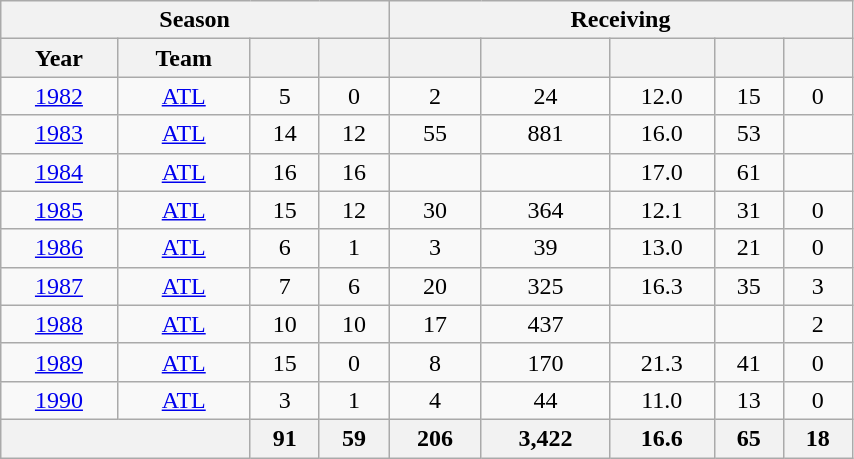<table class= "wikitable sortable" float="left" border="1" style="text-align:center; width:45%;">
<tr>
<th colspan=4>Season</th>
<th colspan=6>Receiving</th>
</tr>
<tr>
<th>Year</th>
<th>Team</th>
<th></th>
<th></th>
<th></th>
<th></th>
<th></th>
<th></th>
<th></th>
</tr>
<tr>
<td><a href='#'>1982</a></td>
<td><a href='#'>ATL</a></td>
<td>5</td>
<td>0</td>
<td>2</td>
<td>24</td>
<td>12.0</td>
<td>15</td>
<td>0</td>
</tr>
<tr>
<td><a href='#'>1983</a></td>
<td><a href='#'>ATL</a></td>
<td>14</td>
<td>12</td>
<td>55</td>
<td>881</td>
<td>16.0</td>
<td>53</td>
<td></td>
</tr>
<tr>
<td><a href='#'>1984</a></td>
<td><a href='#'>ATL</a></td>
<td>16</td>
<td>16</td>
<td></td>
<td></td>
<td>17.0</td>
<td>61</td>
<td></td>
</tr>
<tr>
<td><a href='#'>1985</a></td>
<td><a href='#'>ATL</a></td>
<td>15</td>
<td>12</td>
<td>30</td>
<td>364</td>
<td>12.1</td>
<td>31</td>
<td>0</td>
</tr>
<tr>
<td><a href='#'>1986</a></td>
<td><a href='#'>ATL</a></td>
<td>6</td>
<td>1</td>
<td>3</td>
<td>39</td>
<td>13.0</td>
<td>21</td>
<td>0</td>
</tr>
<tr>
<td><a href='#'>1987</a></td>
<td><a href='#'>ATL</a></td>
<td>7</td>
<td>6</td>
<td>20</td>
<td>325</td>
<td>16.3</td>
<td>35</td>
<td>3</td>
</tr>
<tr>
<td><a href='#'>1988</a></td>
<td><a href='#'>ATL</a></td>
<td>10</td>
<td>10</td>
<td>17</td>
<td>437</td>
<td></td>
<td></td>
<td>2</td>
</tr>
<tr>
<td><a href='#'>1989</a></td>
<td><a href='#'>ATL</a></td>
<td>15</td>
<td>0</td>
<td>8</td>
<td>170</td>
<td>21.3</td>
<td>41</td>
<td>0</td>
</tr>
<tr>
<td><a href='#'>1990</a></td>
<td><a href='#'>ATL</a></td>
<td>3</td>
<td>1</td>
<td>4</td>
<td>44</td>
<td>11.0</td>
<td>13</td>
<td>0</td>
</tr>
<tr class="sortbottom">
<th colspan="2"></th>
<th>91</th>
<th>59</th>
<th>206</th>
<th>3,422</th>
<th>16.6</th>
<th>65</th>
<th>18</th>
</tr>
</table>
